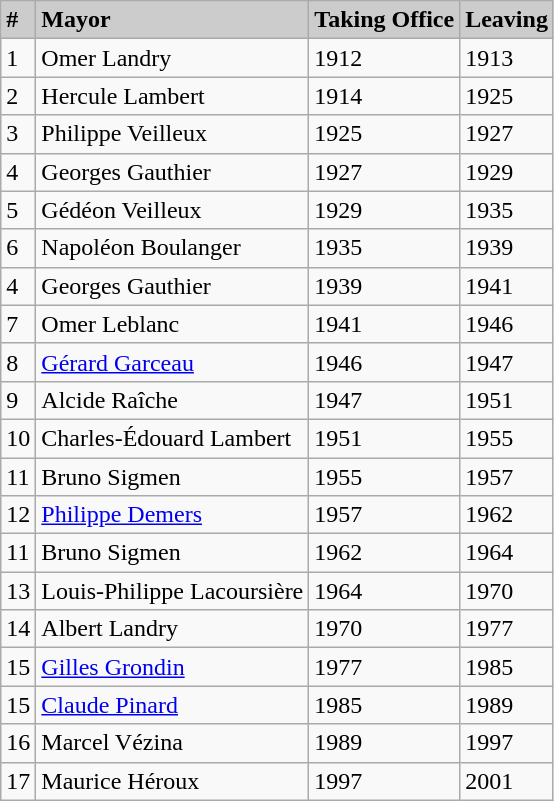<table class="wikitable">
<tr>
<td bgcolor=#cccccc><strong>#</strong></td>
<td bgcolor=#cccccc><strong>Mayor</strong></td>
<td bgcolor=#cccccc><strong>Taking Office</strong></td>
<td bgcolor=#cccccc><strong>Leaving</strong></td>
</tr>
<tr>
<td>1</td>
<td>Omer Landry</td>
<td>1912</td>
<td>1913</td>
</tr>
<tr>
<td>2</td>
<td>Hercule Lambert</td>
<td>1914</td>
<td>1925</td>
</tr>
<tr>
<td>3</td>
<td>Philippe Veilleux</td>
<td>1925</td>
<td>1927</td>
</tr>
<tr>
<td>4</td>
<td>Georges Gauthier</td>
<td>1927</td>
<td>1929</td>
</tr>
<tr>
<td>5</td>
<td>Gédéon Veilleux</td>
<td>1929</td>
<td>1935</td>
</tr>
<tr>
<td>6</td>
<td>Napoléon Boulanger</td>
<td>1935</td>
<td>1939</td>
</tr>
<tr>
<td>4</td>
<td>Georges Gauthier</td>
<td>1939</td>
<td>1941</td>
</tr>
<tr>
<td>7</td>
<td>Omer Leblanc</td>
<td>1941</td>
<td>1946</td>
</tr>
<tr>
<td>8</td>
<td><a href='#'>Gérard Garceau</a></td>
<td>1946</td>
<td>1947</td>
</tr>
<tr>
<td>9</td>
<td>Alcide Raîche</td>
<td>1947</td>
<td>1951</td>
</tr>
<tr>
<td>10</td>
<td>Charles-Édouard Lambert</td>
<td>1951</td>
<td>1955</td>
</tr>
<tr>
<td>11</td>
<td>Bruno Sigmen</td>
<td>1955</td>
<td>1957</td>
</tr>
<tr>
<td>12</td>
<td><a href='#'>Philippe Demers</a></td>
<td>1957</td>
<td>1962</td>
</tr>
<tr>
<td>11</td>
<td>Bruno Sigmen</td>
<td>1962</td>
<td>1964</td>
</tr>
<tr>
<td>13</td>
<td>Louis-Philippe Lacoursière</td>
<td>1964</td>
<td>1970 </td>
</tr>
<tr>
<td>14</td>
<td>Albert Landry</td>
<td>1970</td>
<td>1977</td>
</tr>
<tr>
<td>15</td>
<td><a href='#'>Gilles Grondin</a></td>
<td>1977</td>
<td>1985</td>
</tr>
<tr>
<td>15</td>
<td><a href='#'>Claude Pinard</a></td>
<td>1985</td>
<td>1989</td>
</tr>
<tr>
<td>16</td>
<td>Marcel Vézina</td>
<td>1989</td>
<td>1997</td>
</tr>
<tr>
<td>17</td>
<td>Maurice Héroux </td>
<td>1997</td>
<td>2001</td>
</tr>
</table>
